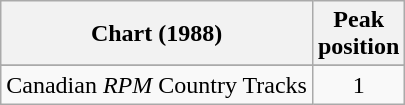<table class="wikitable sortable">
<tr>
<th align="left">Chart (1988)</th>
<th align="center">Peak<br>position</th>
</tr>
<tr>
</tr>
<tr>
<td align="left">Canadian <em>RPM</em> Country Tracks</td>
<td align="center">1</td>
</tr>
</table>
